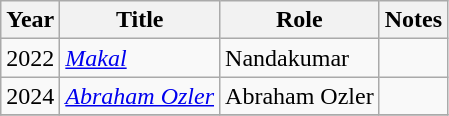<table class="wikitable sortable">
<tr>
<th scope="col">Year</th>
<th scope="col">Title</th>
<th scope="col">Role</th>
<th scope="col" class="unsortable">Notes</th>
</tr>
<tr>
<td>2022</td>
<td><em><a href='#'>Makal</a></em></td>
<td>Nandakumar</td>
<td></td>
</tr>
<tr>
<td>2024</td>
<td><em><a href='#'>Abraham Ozler</a></em></td>
<td>Abraham Ozler</td>
<td></td>
</tr>
<tr>
</tr>
</table>
